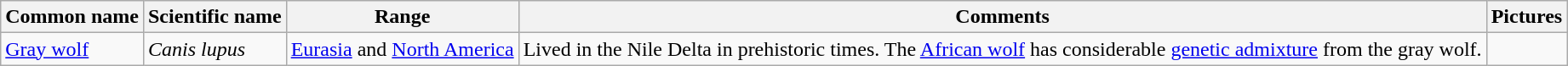<table class="wikitable">
<tr>
<th>Common name</th>
<th>Scientific name</th>
<th>Range</th>
<th class="unsortable">Comments</th>
<th class="unsortable">Pictures</th>
</tr>
<tr>
<td><a href='#'>Gray wolf</a></td>
<td><em>Canis lupus</em></td>
<td><a href='#'>Eurasia</a> and <a href='#'>North America</a></td>
<td>Lived in the Nile Delta in prehistoric times. The <a href='#'>African wolf</a> has considerable <a href='#'>genetic admixture</a> from the gray wolf.</td>
<td></td>
</tr>
</table>
